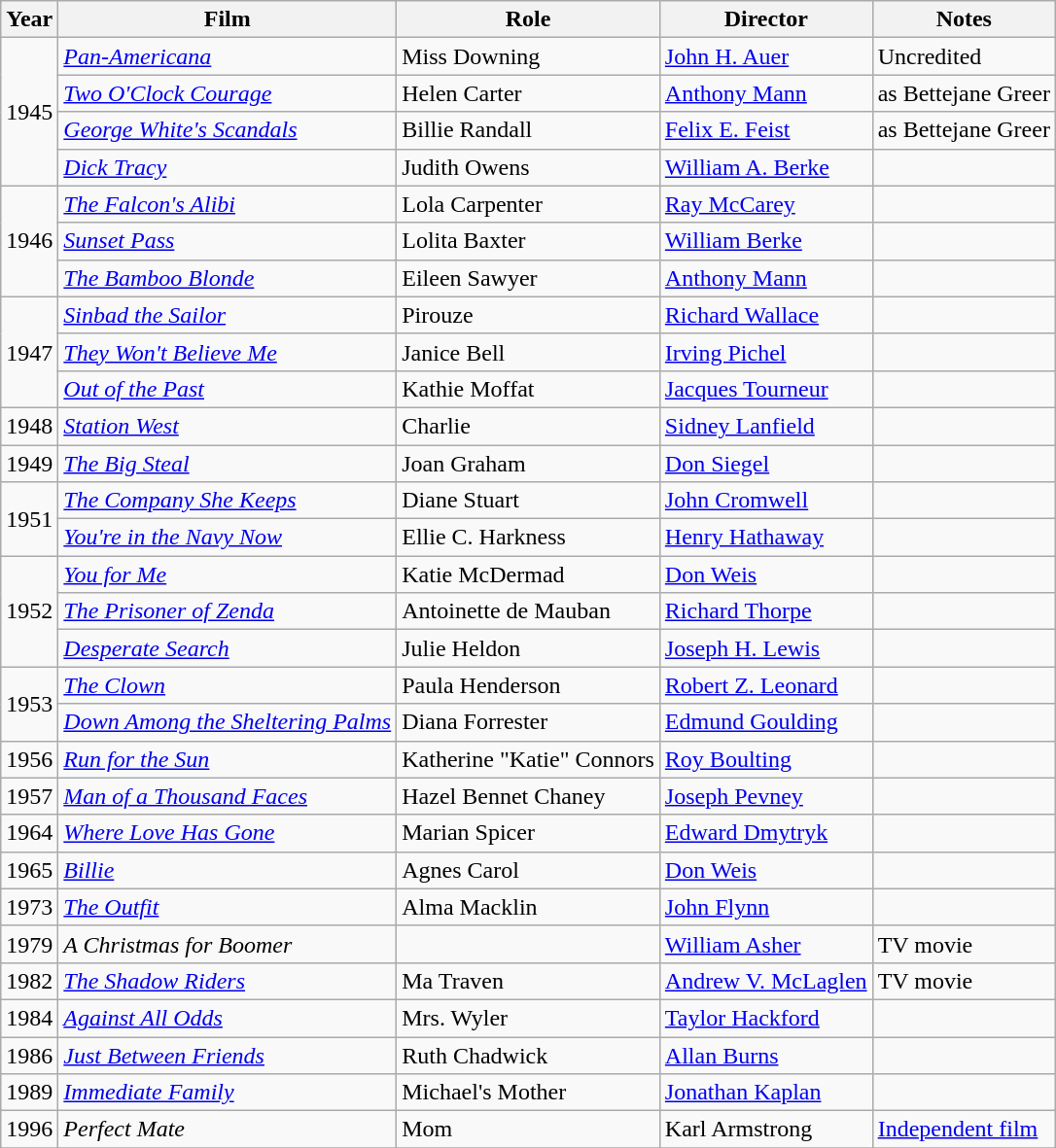<table class="wikitable sortable">
<tr>
<th>Year</th>
<th>Film</th>
<th>Role</th>
<th>Director</th>
<th class="unsortable">Notes</th>
</tr>
<tr>
<td rowspan=4>1945</td>
<td><em><a href='#'>Pan-Americana</a></em></td>
<td>Miss Downing</td>
<td><a href='#'>John H. Auer</a></td>
<td>Uncredited</td>
</tr>
<tr>
<td><em><a href='#'>Two O'Clock Courage</a></em></td>
<td>Helen Carter</td>
<td><a href='#'>Anthony Mann</a></td>
<td>as Bettejane Greer</td>
</tr>
<tr>
<td><em><a href='#'>George White's Scandals</a></em></td>
<td>Billie Randall</td>
<td><a href='#'>Felix E. Feist</a></td>
<td>as Bettejane Greer</td>
</tr>
<tr>
<td><em><a href='#'>Dick Tracy</a></em></td>
<td>Judith Owens</td>
<td><a href='#'>William A. Berke</a></td>
<td></td>
</tr>
<tr>
<td rowspan=3>1946</td>
<td><em><a href='#'>The Falcon's Alibi</a></em></td>
<td>Lola Carpenter</td>
<td><a href='#'>Ray McCarey</a></td>
<td></td>
</tr>
<tr>
<td><em><a href='#'>Sunset Pass</a></em></td>
<td>Lolita Baxter</td>
<td><a href='#'>William Berke</a></td>
<td></td>
</tr>
<tr>
<td><em><a href='#'>The Bamboo Blonde</a></em></td>
<td>Eileen Sawyer</td>
<td><a href='#'>Anthony Mann</a></td>
<td></td>
</tr>
<tr>
<td rowspan=3>1947</td>
<td><em><a href='#'>Sinbad the Sailor</a></em></td>
<td>Pirouze</td>
<td><a href='#'>Richard Wallace</a></td>
<td></td>
</tr>
<tr>
<td><em><a href='#'>They Won't Believe Me</a></em></td>
<td>Janice Bell</td>
<td><a href='#'>Irving Pichel</a></td>
<td></td>
</tr>
<tr>
<td><em><a href='#'>Out of the Past</a></em></td>
<td>Kathie Moffat</td>
<td><a href='#'>Jacques Tourneur</a></td>
<td></td>
</tr>
<tr>
<td>1948</td>
<td><em><a href='#'>Station West</a></em></td>
<td>Charlie</td>
<td><a href='#'>Sidney Lanfield</a></td>
<td></td>
</tr>
<tr>
<td>1949</td>
<td><em><a href='#'>The Big Steal</a></em></td>
<td>Joan Graham</td>
<td><a href='#'>Don Siegel</a></td>
<td></td>
</tr>
<tr>
<td rowspan=2>1951</td>
<td><em><a href='#'>The Company She Keeps</a></em></td>
<td>Diane Stuart</td>
<td><a href='#'>John Cromwell</a></td>
<td></td>
</tr>
<tr>
<td><em><a href='#'>You're in the Navy Now</a></em></td>
<td>Ellie C. Harkness</td>
<td><a href='#'>Henry Hathaway</a></td>
<td></td>
</tr>
<tr>
<td rowspan=3>1952</td>
<td><em><a href='#'>You for Me</a></em></td>
<td>Katie McDermad</td>
<td><a href='#'>Don Weis</a></td>
<td></td>
</tr>
<tr>
<td><em><a href='#'>The Prisoner of Zenda</a></em></td>
<td>Antoinette de Mauban</td>
<td><a href='#'>Richard Thorpe</a></td>
<td></td>
</tr>
<tr>
<td><em><a href='#'>Desperate Search</a></em></td>
<td>Julie Heldon</td>
<td><a href='#'>Joseph H. Lewis</a></td>
<td></td>
</tr>
<tr>
<td rowspan=2>1953</td>
<td><em><a href='#'>The Clown</a></em></td>
<td>Paula Henderson</td>
<td><a href='#'>Robert Z. Leonard</a></td>
<td></td>
</tr>
<tr>
<td><em><a href='#'>Down Among the Sheltering Palms</a></em></td>
<td>Diana Forrester</td>
<td><a href='#'>Edmund Goulding</a></td>
<td></td>
</tr>
<tr>
<td>1956</td>
<td><em><a href='#'>Run for the Sun</a></em></td>
<td>Katherine "Katie" Connors</td>
<td><a href='#'>Roy Boulting</a></td>
<td></td>
</tr>
<tr>
<td>1957</td>
<td><em><a href='#'>Man of a Thousand Faces</a></em></td>
<td>Hazel Bennet Chaney</td>
<td><a href='#'>Joseph Pevney</a></td>
<td></td>
</tr>
<tr>
<td>1964</td>
<td><em><a href='#'>Where Love Has Gone</a></em></td>
<td>Marian Spicer</td>
<td><a href='#'>Edward Dmytryk</a></td>
<td></td>
</tr>
<tr>
<td>1965</td>
<td><em><a href='#'>Billie</a></em></td>
<td>Agnes Carol</td>
<td><a href='#'>Don Weis</a></td>
<td></td>
</tr>
<tr>
<td>1973</td>
<td><em><a href='#'>The Outfit</a></em></td>
<td>Alma Macklin</td>
<td><a href='#'>John Flynn</a></td>
<td></td>
</tr>
<tr>
<td>1979</td>
<td><em>A Christmas for Boomer</em></td>
<td></td>
<td><a href='#'>William Asher</a></td>
<td>TV movie</td>
</tr>
<tr>
<td>1982</td>
<td><em><a href='#'>The Shadow Riders</a></em></td>
<td>Ma Traven</td>
<td><a href='#'>Andrew V. McLaglen</a></td>
<td>TV movie</td>
</tr>
<tr>
<td>1984</td>
<td><em><a href='#'>Against All Odds</a></em></td>
<td>Mrs. Wyler</td>
<td><a href='#'>Taylor Hackford</a></td>
<td></td>
</tr>
<tr>
<td>1986</td>
<td><em><a href='#'>Just Between Friends</a></em></td>
<td>Ruth Chadwick</td>
<td><a href='#'>Allan Burns</a></td>
<td></td>
</tr>
<tr>
<td>1989</td>
<td><em><a href='#'>Immediate Family</a></em></td>
<td>Michael's Mother</td>
<td><a href='#'>Jonathan Kaplan</a></td>
<td></td>
</tr>
<tr>
<td>1996</td>
<td><em>Perfect Mate</em></td>
<td>Mom</td>
<td>Karl Armstrong</td>
<td><a href='#'>Independent film</a></td>
</tr>
<tr>
</tr>
</table>
